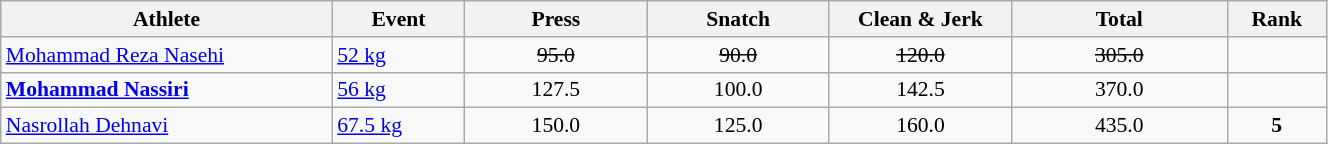<table class="wikitable" width="70%" style="text-align:center; font-size:90%">
<tr>
<th width="20%">Athlete</th>
<th width="8%">Event</th>
<th width="11%">Press</th>
<th width="11%">Snatch</th>
<th width="11%">Clean & Jerk</th>
<th width="13%">Total</th>
<th width="6%">Rank</th>
</tr>
<tr>
<td align="left"><a href='#'>Mohammad Reza Nasehi</a></td>
<td align="left"><a href='#'>52 kg</a></td>
<td><s>95.0</s></td>
<td><s>90.0</s></td>
<td><s>120.0</s></td>
<td><s>305.0</s></td>
<td><strong></strong></td>
</tr>
<tr>
<td align="left"><strong><a href='#'>Mohammad Nassiri</a></strong></td>
<td align="left"><a href='#'>56 kg</a></td>
<td>127.5</td>
<td>100.0</td>
<td>142.5</td>
<td>370.0</td>
<td></td>
</tr>
<tr>
<td align="left"><a href='#'>Nasrollah Dehnavi</a></td>
<td align="left"><a href='#'>67.5 kg</a></td>
<td>150.0</td>
<td>125.0</td>
<td>160.0</td>
<td>435.0</td>
<td><strong>5</strong></td>
</tr>
</table>
